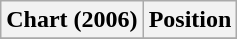<table class="wikitable sortable plainrowheaders" style="text-align:center">
<tr>
<th scope="col">Chart (2006)</th>
<th scope="col">Position</th>
</tr>
<tr>
</tr>
</table>
